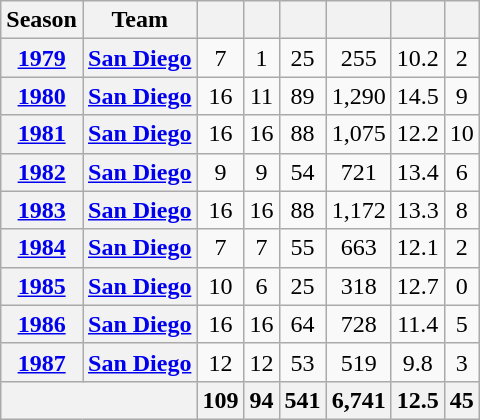<table class="wikitable " style="text-align:center;">
<tr>
<th>Season</th>
<th>Team</th>
<th></th>
<th></th>
<th></th>
<th></th>
<th></th>
<th></th>
</tr>
<tr>
<th><a href='#'>1979</a></th>
<th><a href='#'>San Diego</a></th>
<td>7</td>
<td>1</td>
<td>25</td>
<td>255</td>
<td>10.2</td>
<td>2</td>
</tr>
<tr>
<th><a href='#'>1980</a></th>
<th><a href='#'>San Diego</a></th>
<td>16</td>
<td>11</td>
<td>89</td>
<td>1,290</td>
<td>14.5</td>
<td>9</td>
</tr>
<tr>
<th><a href='#'>1981</a></th>
<th><a href='#'>San Diego</a></th>
<td>16</td>
<td>16</td>
<td>88</td>
<td>1,075</td>
<td>12.2</td>
<td>10</td>
</tr>
<tr>
<th><a href='#'>1982</a></th>
<th><a href='#'>San Diego</a></th>
<td>9</td>
<td>9</td>
<td>54</td>
<td>721</td>
<td>13.4</td>
<td>6</td>
</tr>
<tr>
<th><a href='#'>1983</a></th>
<th><a href='#'>San Diego</a></th>
<td>16</td>
<td>16</td>
<td>88</td>
<td>1,172</td>
<td>13.3</td>
<td>8</td>
</tr>
<tr>
<th><a href='#'>1984</a></th>
<th><a href='#'>San Diego</a></th>
<td>7</td>
<td>7</td>
<td>55</td>
<td>663</td>
<td>12.1</td>
<td>2</td>
</tr>
<tr>
<th><a href='#'>1985</a></th>
<th><a href='#'>San Diego</a></th>
<td>10</td>
<td>6</td>
<td>25</td>
<td>318</td>
<td>12.7</td>
<td>0</td>
</tr>
<tr>
<th><a href='#'>1986</a></th>
<th><a href='#'>San Diego</a></th>
<td>16</td>
<td>16</td>
<td>64</td>
<td>728</td>
<td>11.4</td>
<td>5</td>
</tr>
<tr>
<th><a href='#'>1987</a></th>
<th><a href='#'>San Diego</a></th>
<td>12</td>
<td>12</td>
<td>53</td>
<td>519</td>
<td>9.8</td>
<td>3</td>
</tr>
<tr>
<th colspan="2"></th>
<th>109</th>
<th>94</th>
<th>541</th>
<th>6,741</th>
<th>12.5</th>
<th>45</th>
</tr>
</table>
